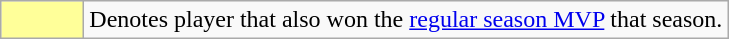<table class="wikitable">
<tr>
<td style="background:#FFFF99; width:3em;"></td>
<td>Denotes player that also won the <a href='#'>regular season MVP</a> that season.</td>
</tr>
</table>
